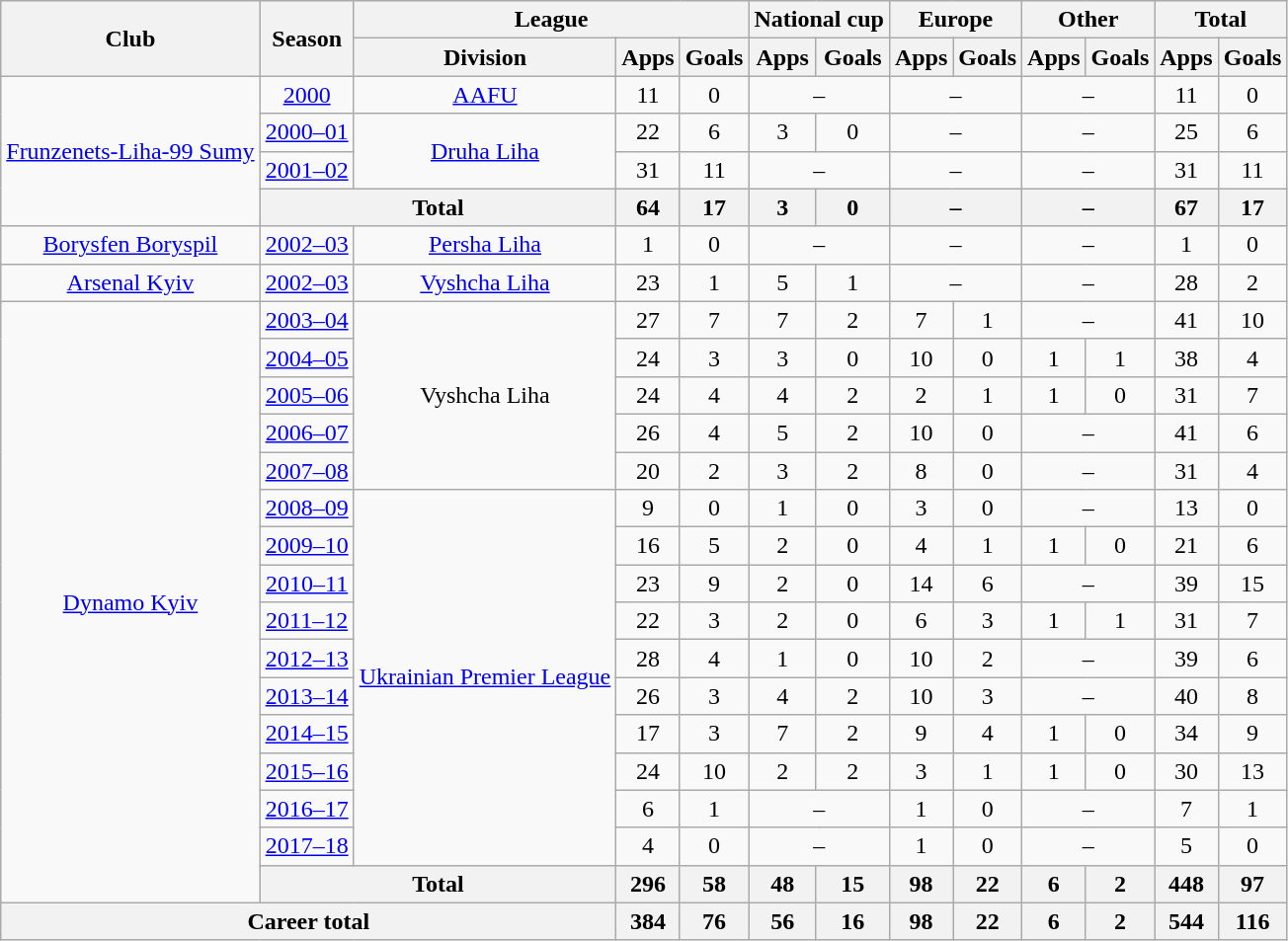<table class=wikitable style=text-align:center>
<tr>
<th rowspan="2">Club</th>
<th rowspan="2">Season</th>
<th colspan="3">League</th>
<th colspan="2">National cup</th>
<th colspan="2">Europe</th>
<th colspan="2">Other</th>
<th colspan="2">Total</th>
</tr>
<tr>
<th>Division</th>
<th>Apps</th>
<th>Goals</th>
<th>Apps</th>
<th>Goals</th>
<th>Apps</th>
<th>Goals</th>
<th>Apps</th>
<th>Goals</th>
<th>Apps</th>
<th>Goals</th>
</tr>
<tr>
<td rowspan="4"><a href='#'>Frunzenets-Liha-99 Sumy</a></td>
<td><a href='#'>2000</a></td>
<td><a href='#'>AAFU</a></td>
<td>11</td>
<td>0</td>
<td colspan="2">–</td>
<td colspan="2">–</td>
<td colspan="2">–</td>
<td>11</td>
<td>0</td>
</tr>
<tr>
<td><a href='#'>2000–01</a></td>
<td rowspan="2"><a href='#'>Druha Liha</a></td>
<td>22</td>
<td>6</td>
<td>3</td>
<td>0</td>
<td colspan="2">–</td>
<td colspan="2">–</td>
<td>25</td>
<td>6</td>
</tr>
<tr>
<td><a href='#'>2001–02</a></td>
<td>31</td>
<td>11</td>
<td colspan="2">–</td>
<td colspan="2">–</td>
<td colspan="2">–</td>
<td>31</td>
<td>11</td>
</tr>
<tr>
<th colspan="2">Total</th>
<th>64</th>
<th>17</th>
<th>3</th>
<th>0</th>
<th colspan="2">–</th>
<th colspan="2">–</th>
<th>67</th>
<th>17</th>
</tr>
<tr>
<td><a href='#'>Borysfen Boryspil</a></td>
<td><a href='#'>2002–03</a></td>
<td><a href='#'>Persha Liha</a></td>
<td>1</td>
<td>0</td>
<td colspan="2">–</td>
<td colspan="2">–</td>
<td colspan="2">–</td>
<td>1</td>
<td>0</td>
</tr>
<tr>
<td><a href='#'>Arsenal Kyiv</a></td>
<td><a href='#'>2002–03</a></td>
<td><a href='#'>Vyshcha Liha</a></td>
<td>23</td>
<td>1</td>
<td>5</td>
<td>1</td>
<td colspan="2">–</td>
<td colspan="2">–</td>
<td>28</td>
<td>2</td>
</tr>
<tr>
<td rowspan="16"><a href='#'>Dynamo Kyiv</a></td>
<td><a href='#'>2003–04</a></td>
<td rowspan="5">Vyshcha Liha</td>
<td>27</td>
<td>7</td>
<td>7</td>
<td>2</td>
<td>7</td>
<td>1</td>
<td colspan="2">–</td>
<td>41</td>
<td>10</td>
</tr>
<tr>
<td><a href='#'>2004–05</a></td>
<td>24</td>
<td>3</td>
<td>3</td>
<td>0</td>
<td>10</td>
<td>0</td>
<td>1</td>
<td>1</td>
<td>38</td>
<td>4</td>
</tr>
<tr>
<td><a href='#'>2005–06</a></td>
<td>24</td>
<td>4</td>
<td>4</td>
<td>2</td>
<td>2</td>
<td>1</td>
<td>1</td>
<td>0</td>
<td>31</td>
<td>7</td>
</tr>
<tr>
<td><a href='#'>2006–07</a></td>
<td>26</td>
<td>4</td>
<td>5</td>
<td>2</td>
<td>10</td>
<td>0</td>
<td colspan="2">–</td>
<td>41</td>
<td>6</td>
</tr>
<tr>
<td><a href='#'>2007–08</a></td>
<td>20</td>
<td>2</td>
<td>3</td>
<td>2</td>
<td>8</td>
<td>0</td>
<td colspan="2">–</td>
<td>31</td>
<td>4</td>
</tr>
<tr>
<td><a href='#'>2008–09</a></td>
<td rowspan="10"><a href='#'>Ukrainian Premier League</a></td>
<td>9</td>
<td>0</td>
<td>1</td>
<td>0</td>
<td>3</td>
<td>0</td>
<td colspan="2">–</td>
<td>13</td>
<td>0</td>
</tr>
<tr>
<td><a href='#'>2009–10</a></td>
<td>16</td>
<td>5</td>
<td>2</td>
<td>0</td>
<td>4</td>
<td>1</td>
<td>1</td>
<td>0</td>
<td>21</td>
<td>6</td>
</tr>
<tr>
<td><a href='#'>2010–11</a></td>
<td>23</td>
<td>9</td>
<td>2</td>
<td>0</td>
<td>14</td>
<td>6</td>
<td colspan="2">–</td>
<td>39</td>
<td>15</td>
</tr>
<tr>
<td><a href='#'>2011–12</a></td>
<td>22</td>
<td>3</td>
<td>2</td>
<td>0</td>
<td>6</td>
<td>3</td>
<td>1</td>
<td>1</td>
<td>31</td>
<td>7</td>
</tr>
<tr>
<td><a href='#'>2012–13</a></td>
<td>28</td>
<td>4</td>
<td>1</td>
<td>0</td>
<td>10</td>
<td>2</td>
<td colspan="2">–</td>
<td>39</td>
<td>6</td>
</tr>
<tr>
<td><a href='#'>2013–14</a></td>
<td>26</td>
<td>3</td>
<td>4</td>
<td>2</td>
<td>10</td>
<td>3</td>
<td colspan="2">–</td>
<td>40</td>
<td>8</td>
</tr>
<tr>
<td><a href='#'>2014–15</a></td>
<td>17</td>
<td>3</td>
<td>7</td>
<td>2</td>
<td>9</td>
<td>4</td>
<td>1</td>
<td>0</td>
<td>34</td>
<td>9</td>
</tr>
<tr>
<td><a href='#'>2015–16</a></td>
<td>24</td>
<td>10</td>
<td>2</td>
<td>2</td>
<td>3</td>
<td>1</td>
<td>1</td>
<td>0</td>
<td>30</td>
<td>13</td>
</tr>
<tr>
<td><a href='#'>2016–17</a></td>
<td>6</td>
<td>1</td>
<td colspan="2">–</td>
<td>1</td>
<td>0</td>
<td colspan="2">–</td>
<td>7</td>
<td>1</td>
</tr>
<tr>
<td><a href='#'>2017–18</a></td>
<td>4</td>
<td>0</td>
<td colspan="2">–</td>
<td>1</td>
<td>0</td>
<td colspan="2">–</td>
<td>5</td>
<td>0</td>
</tr>
<tr>
<th colspan="2">Total</th>
<th>296</th>
<th>58</th>
<th>48</th>
<th>15</th>
<th>98</th>
<th>22</th>
<th>6</th>
<th>2</th>
<th>448</th>
<th>97</th>
</tr>
<tr>
<th colspan="3">Career total</th>
<th>384</th>
<th>76</th>
<th>56</th>
<th>16</th>
<th>98</th>
<th>22</th>
<th>6</th>
<th>2</th>
<th>544</th>
<th>116</th>
</tr>
</table>
